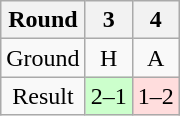<table class="wikitable" style="text-align:center">
<tr>
<th>Round</th>
<th>3</th>
<th>4</th>
</tr>
<tr>
<td>Ground</td>
<td>H</td>
<td>A</td>
</tr>
<tr>
<td>Result</td>
<td bgcolor="#CCFFCC">2–1</td>
<td bgcolor="#FFDDDD">1–2</td>
</tr>
</table>
